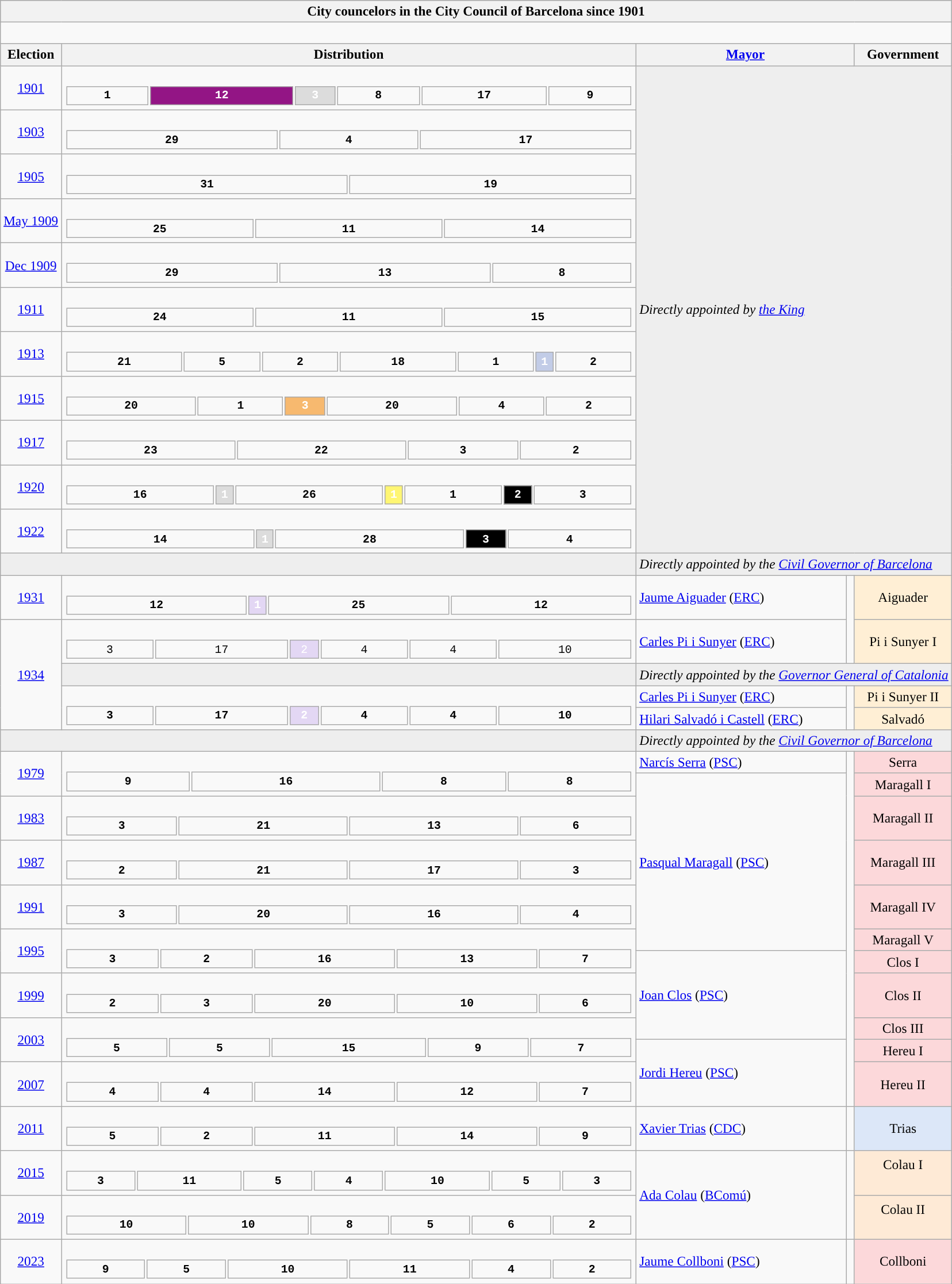<table class="wikitable" style="font-size:97%;">
<tr bgcolor="#CCCCCC">
<th colspan="5">City councelors in the City Council of Barcelona since 1901</th>
</tr>
<tr>
<td colspan="5"><br>






















</td>
</tr>
<tr bgcolor="#CCCCCC">
<th>Election</th>
<th>Distribution</th>
<th colspan="2"><a href='#'>Mayor</a></th>
<th>Government </th>
</tr>
<tr>
<td align=center><a href='#'>1901</a></td>
<td><br><table style="width:50em; font-size:85%; text-align:center; font-family:Courier New;">
<tr style="font-weight:bold">
<td style="background:">1</td>
<td style="background:#931585; width:12em; color:white;">12</td>
<td style="background:#dcdcdc; width:3em; color:white;">3</td>
<td style="background:">8</td>
<td style="background:">17</td>
<td style="background:">9</td>
</tr>
</table>
</td>
<td rowspan="11" colspan="3" style="background:#EEEEEE;"><em>Directly appointed by <a href='#'>the King</a></em></td>
</tr>
<tr>
<td align=center><a href='#'>1903</a></td>
<td><br><table style="width:50em; font-size:85%; text-align:center; font-family:Courier New;">
<tr style="font-weight:bold">
<td style="background:">29</td>
<td style="background:">4</td>
<td style="background:">17</td>
</tr>
</table>
</td>
</tr>
<tr>
<td align=center><a href='#'>1905</a></td>
<td><br><table style="width:50em; font-size:85%; text-align:center; font-family:Courier New;">
<tr style="font-weight:bold">
<td style="background:">31</td>
<td style="background:">19</td>
</tr>
</table>
</td>
</tr>
<tr>
<td align=center><a href='#'>May 1909</a></td>
<td><br><table style="width:50em; font-size:85%; text-align:center; font-family:Courier New;">
<tr style="font-weight:bold">
<td style="background:">25</td>
<td style="background:">11</td>
<td style="background:">14</td>
</tr>
</table>
</td>
</tr>
<tr>
<td align=center><a href='#'>Dec 1909</a></td>
<td><br><table style="width:50em; font-size:85%; text-align:center; font-family:Courier New;">
<tr style="font-weight:bold">
<td style="background:">29</td>
<td style="background:">13</td>
<td style="background:">8</td>
</tr>
</table>
</td>
</tr>
<tr>
<td align=center><a href='#'>1911</a></td>
<td><br><table style="width:50em; font-size:85%; text-align:center; font-family:Courier New;">
<tr style="font-weight:bold">
<td style="background:">24</td>
<td style="background:">11</td>
<td style="background:">15</td>
</tr>
</table>
</td>
</tr>
<tr>
<td align=center><a href='#'>1913</a></td>
<td><br><table style="width:50em; font-size:85%; text-align:center; font-family:Courier New;">
<tr style="font-weight:bold">
<td style="background:">21</td>
<td style="background:">5</td>
<td style="background:">2</td>
<td style="background:">18</td>
<td style="background:">1</td>
<td style="background:#c2cce7; width:1em; color:white;">1</td>
<td style="background:">2</td>
</tr>
</table>
</td>
</tr>
<tr>
<td align=center><a href='#'>1915</a></td>
<td><br><table style="width:50em; font-size:85%; text-align:center; font-family:Courier New;">
<tr style="font-weight:bold">
<td style="background:">20</td>
<td style="background:">1</td>
<td style="background:#f7b96f; width:3em; color:white;">3</td>
<td style="background:">20</td>
<td style="background:">4</td>
<td style="background:">2</td>
</tr>
</table>
</td>
</tr>
<tr>
<td align=center><a href='#'>1917</a></td>
<td><br><table style="width:50em; font-size:85%; text-align:center; font-family:Courier New;">
<tr style="font-weight:bold">
<td style="background:">23</td>
<td style="background:">22</td>
<td style="background:">3</td>
<td style="background:">2</td>
</tr>
</table>
</td>
</tr>
<tr>
<td align=center><a href='#'>1920</a></td>
<td><br><table style="width:50em; font-size:85%; text-align:center; font-family:Courier New;">
<tr style="font-weight:bold">
<td style="background:">16</td>
<td style="background:#dcdcdc; width:1em; color:white;">1</td>
<td style="background:">26</td>
<td style="background:#fff673; width:1em; color:white;">1</td>
<td style="background:">1</td>
<td style="background:#000000; width:2em; color:white;">2</td>
<td style="background:">3</td>
</tr>
</table>
</td>
</tr>
<tr>
<td align=center><a href='#'>1922</a></td>
<td><br><table style="width:50em; font-size:85%; text-align:center; font-family:Courier New;">
<tr style="font-weight:bold">
<td style="background:">14</td>
<td style="background:#dcdcdc; width:1em; color:white;">1</td>
<td style="background:">28</td>
<td style="background:#000000; width:3em; color:white;">3</td>
<td style="background:">4</td>
</tr>
</table>
</td>
</tr>
<tr>
<td colspan="2" style="background:#EEEEEE; text-align:center;"></td>
<td rowspan="1" colspan="3" style="background:#EEEEEE;"><em>Directly appointed by the <a href='#'>Civil Governor of Barcelona</a></em></td>
</tr>
<tr>
<td align=center><a href='#'>1931</a></td>
<td><br><table style="width:50em; font-size:85%; text-align:center; font-family:Courier New;">
<tr style="font-weight:bold">
<td style="background:">12</td>
<td style="background:#e3d7f4; width:1em; color:white;">1</td>
<td style="background:">25</td>
<td style="background:">12</td>
</tr>
</table>
</td>
<td rowspan="1"><a href='#'>Jaume Aiguader</a> (<a href='#'>ERC</a>)</td>
<td rowspan="2" style="background:"></td>
<td style="text-align:center; background:#FFEFD5;">Aiguader<br></td>
</tr>
<tr>
<td rowspan="4" align=center><a href='#'>1934</a></td>
<td rowspan="1"><br><table style="width:50em; font-size:85%; text-align:center; font-family:Courier New;">
<tr>
<td style="background:">3</td>
<td style="background:">17</td>
<td style="background:#e3d7f4; width:2em; color:white;">2</td>
<td style="background:">4</td>
<td style="background:">4</td>
<td style="background:">10</td>
</tr>
</table>
</td>
<td rowspan="1"><a href='#'>Carles Pi i Sunyer</a> (<a href='#'>ERC</a>) <br></td>
<td style="text-align:center; background:#FFEFD5;">Pi i Sunyer I<br></td>
</tr>
<tr>
<td rowspan="1" style="background:#EEEEEE; text-align:center;"></td>
<td style="background:#EEEEEE;" colspan="3"><em>Directly appointed by the <a href='#'>Governor General of Catalonia</a> </em></td>
</tr>
<tr>
<td rowspan="2"><br><table style="width:50em; font-size:85%; text-align:center; font-family:Courier New;">
<tr style="font-weight:bold">
<td style="background:">3</td>
<td style="background:">17</td>
<td style="background:#e3d7f4; width:2em; color:white;">2</td>
<td style="background:">4</td>
<td style="background:">4</td>
<td style="background:">10</td>
</tr>
</table>
</td>
<td><a href='#'>Carles Pi i Sunyer</a> (<a href='#'>ERC</a>) </td>
<td rowspan="2" style="background:"></td>
<td style="text-align:center; background:#FFEFD5;">Pi i Sunyer II<br></td>
</tr>
<tr>
<td><a href='#'>Hilari Salvadó i Castell</a> (<a href='#'>ERC</a>) </td>
<td style="text-align:center; background:#FFEFD5;">Salvadó<br></td>
</tr>
<tr>
<td colspan="2" style="background:#EEEEEE; text-align:center;"></td>
<td rowspan="1" colspan="3" style="background:#EEEEEE;"><em>Directly appointed by the <a href='#'>Civil Governor of Barcelona</a></em></td>
</tr>
<tr>
<td rowspan="2" align=center><a href='#'>1979</a></td>
<td rowspan="2"><br><table style="width:50em; font-size:85%; text-align:center; font-family:Courier New;">
<tr style="font-weight:bold">
<td style="background:">9</td>
<td style="background:">16</td>
<td style="background:">8</td>
<td style="background:">8</td>
</tr>
</table>
</td>
<td rowspan="1"><a href='#'>Narcís Serra</a> (<a href='#'>PSC</a>) </td>
<td rowspan="11" style="background:"></td>
<td style="text-align:center; background:#FCD8DA;">Serra<br></td>
</tr>
<tr>
<td rowspan="5"><a href='#'>Pasqual Maragall</a> (<a href='#'>PSC</a>) </td>
<td style="text-align:center; background:#FCD8DA;">Maragall I<br></td>
</tr>
<tr>
<td align=center><a href='#'>1983</a></td>
<td><br><table style="width:50em; font-size:85%; text-align:center; font-family:Courier New;">
<tr style="font-weight:bold">
<td style="background:">3</td>
<td style="background:">21</td>
<td style="background:">13</td>
<td style="background:">6</td>
</tr>
</table>
</td>
<td style="text-align:center; background:#FCD8DA;">Maragall II<br></td>
</tr>
<tr>
<td align=center><a href='#'>1987</a></td>
<td><br><table style="width:50em; font-size:85%; text-align:center; font-family:Courier New;">
<tr style="font-weight:bold">
<td style="background:">2</td>
<td style="background:">21</td>
<td style="background:">17</td>
<td style="background:">3</td>
</tr>
</table>
</td>
<td style="text-align:center; background:#FCD8DA;">Maragall III<br></td>
</tr>
<tr>
<td align=center><a href='#'>1991</a></td>
<td><br><table style="width:50em; font-size:85%; text-align:center; font-family:Courier New;">
<tr style="font-weight:bold">
<td style="background:">3</td>
<td style="background:">20</td>
<td style="background:">16</td>
<td style="background:">4</td>
</tr>
</table>
</td>
<td style="text-align:center; background:#FCD8DA;">Maragall IV<br></td>
</tr>
<tr>
<td rowspan="2" align=center><a href='#'>1995</a></td>
<td rowspan="2"><br><table style="width:50em; font-size:85%; text-align:center; font-family:Courier New;">
<tr style="font-weight:bold">
<td style="background:">3</td>
<td style="background:">2</td>
<td style="background:">16</td>
<td style="background:">13</td>
<td style="background:">7</td>
</tr>
</table>
</td>
<td style="text-align:center; background:#FCD8DA;">Maragall V<br></td>
</tr>
<tr>
<td rowspan="3"><a href='#'>Joan Clos</a> (<a href='#'>PSC</a>) </td>
<td style="text-align:center; background:#FCD8DA;">Clos I<br></td>
</tr>
<tr>
<td align=center><a href='#'>1999</a></td>
<td><br><table style="width:50em; font-size:85%; text-align:center; font-family:Courier New;">
<tr style="font-weight:bold">
<td style="background:">2</td>
<td style="background:">3</td>
<td style="background:">20</td>
<td style="background:">10</td>
<td style="background:">6</td>
</tr>
</table>
</td>
<td style="text-align:center; background:#FCD8DA;">Clos II<br></td>
</tr>
<tr>
<td rowspan="2" align=center><a href='#'>2003</a></td>
<td rowspan="2"><br><table style="width:50em; font-size:85%; text-align:center; font-family:Courier New;">
<tr style="font-weight:bold">
<td style="background:">5</td>
<td style="background:">5</td>
<td style="background:">15</td>
<td style="background:">9</td>
<td style="background:">7</td>
</tr>
</table>
</td>
<td style="text-align:center; background:#FCD8DA;">Clos III<br></td>
</tr>
<tr>
<td rowspan="2"><a href='#'>Jordi Hereu</a> (<a href='#'>PSC</a>) </td>
<td style="text-align:center; background:#FCD8DA;">Hereu I<br></td>
</tr>
<tr>
<td align=center><a href='#'>2007</a></td>
<td><br><table style="width:50em; font-size:85%; text-align:center; font-family:Courier New;">
<tr style="font-weight:bold">
<td style="background:">4</td>
<td style="background:">4</td>
<td style="background:">14</td>
<td style="background:">12</td>
<td style="background:">7</td>
</tr>
</table>
</td>
<td style="text-align:center; background:#FCD8DA;">Hereu II<br></td>
</tr>
<tr>
<td align=center><a href='#'>2011</a></td>
<td><br><table style="width:50em; font-size:85%; text-align:center; font-family:Courier New;">
<tr style="font-weight:bold">
<td style="background:">5</td>
<td style="background:">2</td>
<td style="background:">11</td>
<td style="background:">14</td>
<td style="background:">9</td>
</tr>
</table>
</td>
<td rowspan="1"><a href='#'>Xavier Trias</a> (<a href='#'>CDC</a>)</td>
<td rowspan="1" style="background:"></td>
<td style="text-align:center; background:#DCE7F8;">Trias<br></td>
</tr>
<tr>
<td align=center><a href='#'>2015</a></td>
<td><br><table style="width:50em; font-size:85%; text-align:center; font-family:Courier New;">
<tr style="font-weight:bold">
<td style="background:">3</td>
<td style="background:">11</td>
<td style="background:">5</td>
<td style="background:">4</td>
<td style="background:">10</td>
<td style="background:">5</td>
<td style="background:">3</td>
</tr>
</table>
</td>
<td rowspan="2"><a href='#'>Ada Colau</a> (<a href='#'>BComú</a>)</td>
<td rowspan="2" style="background:"></td>
<td style="text-align:center; background:#FEEAD6;">Colau I<br><br></td>
</tr>
<tr>
<td align=center><a href='#'>2019</a></td>
<td><br><table style="width:50em; font-size:85%; text-align:center; font-family:Courier New;">
<tr style="font-weight:bold">
<td style="background:">10</td>
<td style="background:">10</td>
<td style="background:">8</td>
<td style="background:">5</td>
<td style="background:">6</td>
<td style="background:">2</td>
</tr>
</table>
</td>
<td style="text-align:center; background:#FEEAD6;">Colau II<br><br></td>
</tr>
<tr>
<td align=center><a href='#'>2023</a></td>
<td><br><table style="width:50em; font-size:85%; text-align:center; font-family:Courier New;">
<tr style="font-weight:bold">
<td style="background:">9</td>
<td style="background:">5</td>
<td style="background:">10</td>
<td style="background:">11</td>
<td style="background:">4</td>
<td style="background:">2</td>
</tr>
</table>
</td>
<td rowspan="1"><a href='#'>Jaume Collboni</a> (<a href='#'>PSC</a>)</td>
<td rowspan="1" style="background:"></td>
<td style="text-align:center; background:#FCD8DA;">Collboni<br></td>
</tr>
</table>
